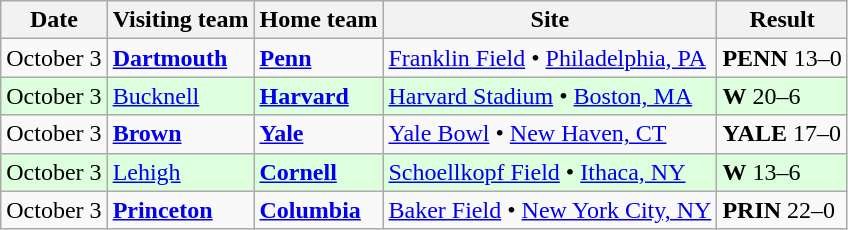<table class="wikitable">
<tr>
<th>Date</th>
<th>Visiting team</th>
<th>Home team</th>
<th>Site</th>
<th>Result</th>
</tr>
<tr>
<td>October 3</td>
<td><strong><a href='#'>Dartmouth</a></strong></td>
<td><strong><a href='#'>Penn</a></strong></td>
<td><a href='#'>Franklin Field</a> • <a href='#'>Philadelphia, PA</a></td>
<td><strong>PENN</strong> 13–0</td>
</tr>
<tr style="background:#DDFFDD;">
<td>October 3</td>
<td><a href='#'>Bucknell</a></td>
<td><strong><a href='#'>Harvard</a></strong></td>
<td><a href='#'>Harvard Stadium</a> • <a href='#'>Boston, MA</a></td>
<td><strong>W</strong> 20–6</td>
</tr>
<tr>
<td>October 3</td>
<td><strong><a href='#'>Brown</a></strong></td>
<td><strong><a href='#'>Yale</a></strong></td>
<td><a href='#'>Yale Bowl</a> • <a href='#'>New Haven, CT</a></td>
<td><strong>YALE</strong> 17–0</td>
</tr>
<tr style="background:#DDFFDD;">
<td>October 3</td>
<td><a href='#'>Lehigh</a></td>
<td><strong><a href='#'>Cornell</a></strong></td>
<td><a href='#'>Schoellkopf Field</a> • <a href='#'>Ithaca, NY</a></td>
<td><strong>W</strong> 13–6</td>
</tr>
<tr>
<td>October 3</td>
<td><strong><a href='#'>Princeton</a></strong></td>
<td><strong><a href='#'>Columbia</a></strong></td>
<td><a href='#'>Baker Field</a> • <a href='#'>New York City, NY</a></td>
<td><strong>PRIN</strong> 22–0</td>
</tr>
</table>
